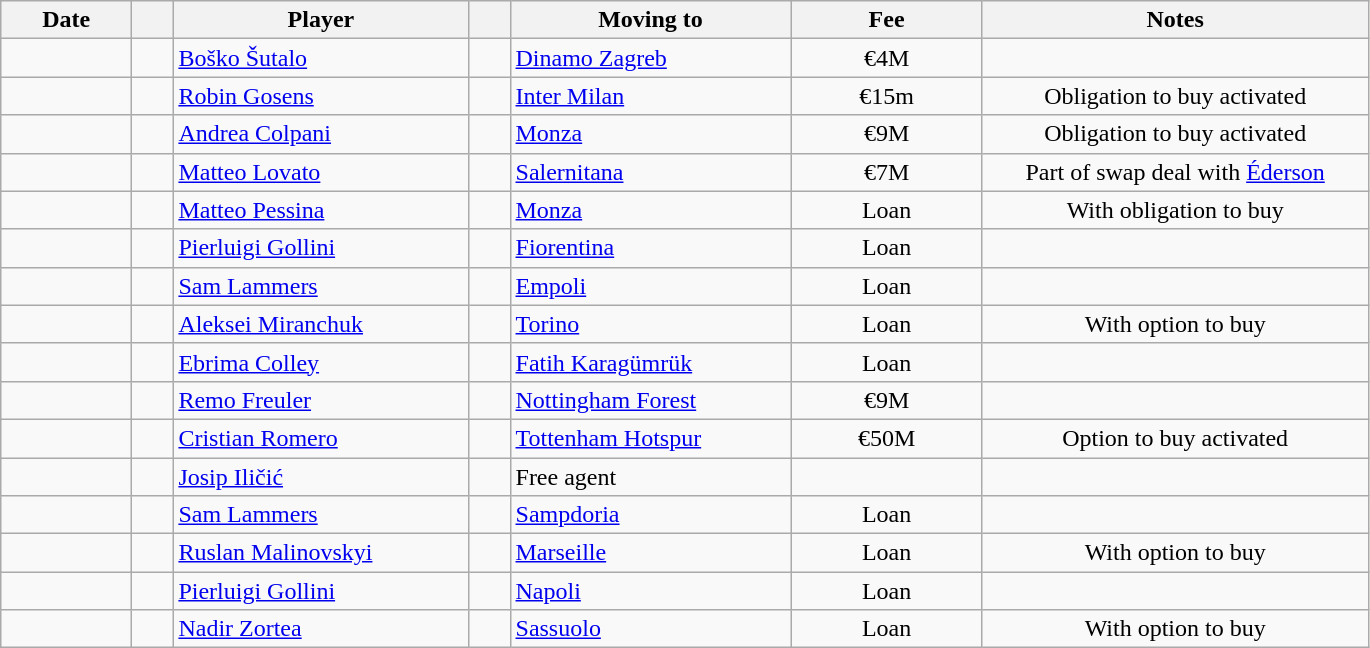<table class="wikitable sortable">
<tr>
<th style="width:80px;">Date</th>
<th style="width:20px;"></th>
<th style="width:190px;">Player</th>
<th style="width:20px;"></th>
<th style="width:180px;">Moving to</th>
<th style="width:120px;" class="unsortable">Fee</th>
<th style="width:250px;" class="unsortable">Notes</th>
</tr>
<tr>
<td></td>
<td align="center"></td>
<td> <a href='#'>Boško Šutalo</a></td>
<td align="center"></td>
<td> <a href='#'>Dinamo Zagreb</a></td>
<td align="center">€4M</td>
<td align="center"></td>
</tr>
<tr>
<td></td>
<td align="center"></td>
<td> <a href='#'>Robin Gosens</a></td>
<td align="center"></td>
<td> <a href='#'>Inter Milan</a></td>
<td align="center">€15m</td>
<td align="center">Obligation to buy activated</td>
</tr>
<tr>
<td></td>
<td align="center"></td>
<td> <a href='#'>Andrea Colpani</a></td>
<td align="center"></td>
<td> <a href='#'>Monza</a></td>
<td align="center">€9M</td>
<td align="center">Obligation to buy activated</td>
</tr>
<tr>
<td></td>
<td align="center"></td>
<td> <a href='#'>Matteo Lovato</a></td>
<td align="center"></td>
<td> <a href='#'>Salernitana</a></td>
<td align="center">€7M</td>
<td align="center">Part of swap deal with <a href='#'>Éderson</a></td>
</tr>
<tr>
<td></td>
<td align="center"></td>
<td> <a href='#'>Matteo Pessina</a></td>
<td align="center"></td>
<td> <a href='#'>Monza</a></td>
<td align="center">Loan</td>
<td align="center">With obligation to buy</td>
</tr>
<tr>
<td></td>
<td align="center"></td>
<td> <a href='#'>Pierluigi Gollini</a></td>
<td align="center"></td>
<td> <a href='#'>Fiorentina</a></td>
<td align="center">Loan</td>
<td align="center"></td>
</tr>
<tr>
<td></td>
<td align="center"></td>
<td> <a href='#'>Sam Lammers</a></td>
<td align="center"></td>
<td> <a href='#'>Empoli</a></td>
<td align="center">Loan</td>
<td align="center"></td>
</tr>
<tr>
<td></td>
<td align="center"></td>
<td> <a href='#'>Aleksei Miranchuk</a></td>
<td align="center"></td>
<td> <a href='#'>Torino</a></td>
<td align="center">Loan</td>
<td align="center">With option to buy</td>
</tr>
<tr>
<td></td>
<td align="center"></td>
<td> <a href='#'>Ebrima Colley</a></td>
<td align="center"></td>
<td> <a href='#'>Fatih Karagümrük</a></td>
<td align="center">Loan</td>
<td align="center"></td>
</tr>
<tr>
<td></td>
<td align="center"></td>
<td> <a href='#'>Remo Freuler</a></td>
<td align="center"></td>
<td> <a href='#'>Nottingham Forest</a></td>
<td align="center">€9M</td>
<td align="center"></td>
</tr>
<tr>
<td></td>
<td align="center"></td>
<td> <a href='#'>Cristian Romero</a></td>
<td align="center"></td>
<td> <a href='#'>Tottenham Hotspur</a></td>
<td align="center">€50M</td>
<td align="center">Option to buy activated</td>
</tr>
<tr>
<td></td>
<td align="center"></td>
<td> <a href='#'>Josip Iličić</a></td>
<td align="center"></td>
<td>Free agent</td>
<td align="center"></td>
<td align="center"></td>
</tr>
<tr>
<td></td>
<td align="center"></td>
<td> <a href='#'>Sam Lammers</a></td>
<td align="center"></td>
<td> <a href='#'>Sampdoria</a></td>
<td align="center">Loan</td>
<td align="center"></td>
</tr>
<tr>
<td></td>
<td align="center"></td>
<td> <a href='#'>Ruslan Malinovskyi</a></td>
<td align="center"></td>
<td> <a href='#'>Marseille</a></td>
<td align="center">Loan</td>
<td align="center">With option to buy</td>
</tr>
<tr>
<td></td>
<td align="center"></td>
<td> <a href='#'>Pierluigi Gollini</a></td>
<td align="center"></td>
<td> <a href='#'>Napoli</a></td>
<td align="center">Loan</td>
<td align="center"></td>
</tr>
<tr>
<td></td>
<td align="center"></td>
<td> <a href='#'>Nadir Zortea</a></td>
<td align="center"></td>
<td> <a href='#'>Sassuolo</a></td>
<td align="center">Loan</td>
<td align="center">With option to buy</td>
</tr>
</table>
